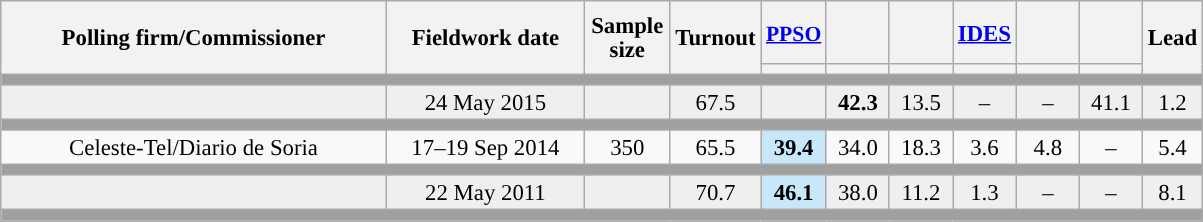<table class="wikitable collapsible collapsed" style="text-align:center; font-size:95%; line-height:16px;">
<tr style="height:42px;">
<th style="width:250px;" rowspan="2">Polling firm/Commissioner</th>
<th style="width:125px;" rowspan="2">Fieldwork date</th>
<th style="width:50px;" rowspan="2">Sample size</th>
<th style="width:45px;" rowspan="2">Turnout</th>
<th style="width:35px; font-size:95%;"><a href='#'>PPSO</a></th>
<th style="width:35px;"></th>
<th style="width:35px;"></th>
<th style="width:35px;"><a href='#'>IDES</a></th>
<th style="width:35px;"></th>
<th style="width:35px;"></th>
<th style="width:30px;" rowspan="2">Lead</th>
</tr>
<tr>
<th style="color:inherit;background:"></th>
<th style="color:inherit;background:"></th>
<th style="color:inherit;background:"></th>
<th style="color:inherit;background:"></th>
<th style="color:inherit;background:"></th>
<th style="color:inherit;background:"></th>
</tr>
<tr>
<td colspan="11" style="background:#A0A0A0"></td>
</tr>
<tr style="background:#EFEFEF;">
<td><strong></strong></td>
<td>24 May 2015</td>
<td></td>
<td>67.5</td>
<td></td>
<td><strong>42.3</strong><br></td>
<td>13.5<br></td>
<td>–</td>
<td>–</td>
<td>41.1<br></td>
<td style="background:">1.2</td>
</tr>
<tr>
<td colspan="11" style="background:#A0A0A0"></td>
</tr>
<tr>
<td>Celeste-Tel/Diario de Soria</td>
<td>17–19 Sep 2014</td>
<td>350</td>
<td>65.5</td>
<td style="background:#C8E7F9;"><strong>39.4</strong><br></td>
<td>34.0<br></td>
<td>18.3<br></td>
<td>3.6<br></td>
<td>4.8<br></td>
<td>–</td>
<td style="background:">5.4</td>
</tr>
<tr>
<td colspan="11" style="background:#A0A0A0"></td>
</tr>
<tr style="background:#EFEFEF;">
<td><strong></strong></td>
<td>22 May 2011</td>
<td></td>
<td>70.7</td>
<td style="background:#C8E7F9;"><strong>46.1</strong><br></td>
<td>38.0<br></td>
<td>11.2<br></td>
<td>1.3<br></td>
<td>–</td>
<td>–</td>
<td style="background:">8.1</td>
</tr>
<tr>
<td colspan="11" style="background:#A0A0A0"></td>
</tr>
</table>
